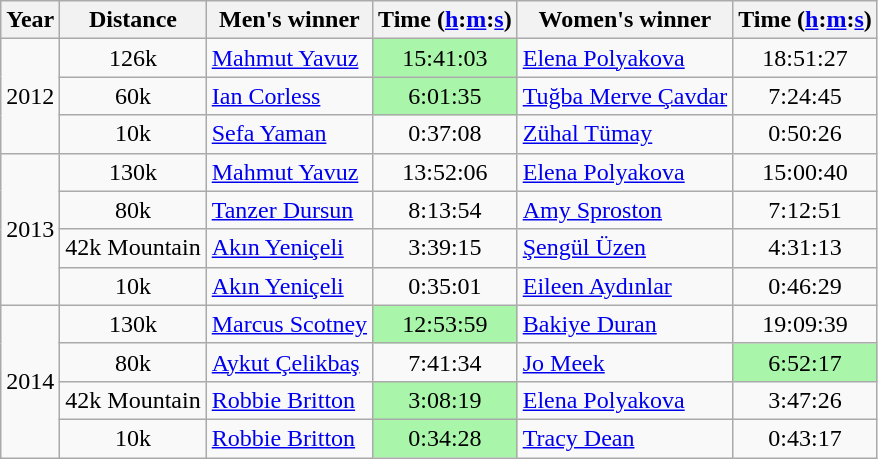<table class="wikitable sortable" style="text-align:center">
<tr>
<th>Year</th>
<th data-sort-type="Number">Distance</th>
<th class=unsortable>Men's winner</th>
<th data-sort-type="Time">Time (<a href='#'>h</a>:<a href='#'>m</a>:<a href='#'>s</a>)</th>
<th class=unsortable>Women's winner</th>
<th data-sort-type="Time">Time (<a href='#'>h</a>:<a href='#'>m</a>:<a href='#'>s</a>)</th>
</tr>
<tr>
<td rowspan=3>2012</td>
<td>126k</td>
<td align=left> <a href='#'>Mahmut Yavuz</a></td>
<td style="background:#A9F5A9;">15:41:03</td>
<td align=left> <a href='#'>Elena Polyakova</a></td>
<td>18:51:27</td>
</tr>
<tr>
<td>60k</td>
<td align=left> <a href='#'>Ian Corless</a></td>
<td style="background:#A9F5A9;">6:01:35</td>
<td align=left> <a href='#'>Tuğba Merve Çavdar</a></td>
<td>7:24:45</td>
</tr>
<tr>
<td>10k</td>
<td align=left> <a href='#'>Sefa Yaman</a></td>
<td>0:37:08</td>
<td align=left> <a href='#'>Zühal Tümay</a></td>
<td>0:50:26</td>
</tr>
<tr>
<td rowspan=4>2013</td>
<td>130k</td>
<td align=left> <a href='#'>Mahmut Yavuz</a></td>
<td>13:52:06</td>
<td align=left> <a href='#'>Elena Polyakova</a></td>
<td>15:00:40</td>
</tr>
<tr>
<td>80k</td>
<td align=left> <a href='#'>Tanzer Dursun</a></td>
<td>8:13:54</td>
<td align=left> <a href='#'>Amy Sproston</a></td>
<td>7:12:51</td>
</tr>
<tr>
<td>42k Mountain</td>
<td align=left> <a href='#'>Akın Yeniçeli</a></td>
<td>3:39:15</td>
<td align=left> <a href='#'>Şengül Üzen</a></td>
<td>4:31:13</td>
</tr>
<tr>
<td>10k</td>
<td align=left> <a href='#'>Akın Yeniçeli</a></td>
<td>0:35:01</td>
<td align=left> <a href='#'>Eileen Aydınlar</a></td>
<td>0:46:29</td>
</tr>
<tr>
<td rowspan=4>2014</td>
<td>130k</td>
<td align=left> <a href='#'>Marcus Scotney</a></td>
<td style="background:#A9F5A9;">12:53:59</td>
<td align=left> <a href='#'>Bakiye Duran</a></td>
<td>19:09:39</td>
</tr>
<tr>
<td>80k</td>
<td align=left> <a href='#'>Aykut Çelikbaş</a></td>
<td>7:41:34</td>
<td align=left> <a href='#'>Jo Meek</a></td>
<td style="background:#A9F5A9;">6:52:17</td>
</tr>
<tr>
<td>42k Mountain</td>
<td align=left> <a href='#'>Robbie Britton</a></td>
<td style="background:#A9F5A9;">3:08:19</td>
<td align=left> <a href='#'>Elena Polyakova</a></td>
<td>3:47:26</td>
</tr>
<tr>
<td>10k</td>
<td align=left> <a href='#'>Robbie Britton</a></td>
<td style="background:#A9F5A9;">0:34:28</td>
<td align=left> <a href='#'>Tracy Dean</a></td>
<td>0:43:17</td>
</tr>
</table>
